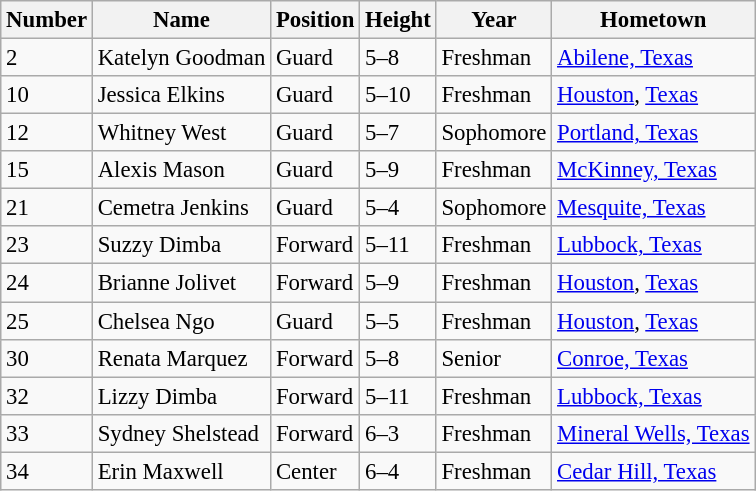<table class="wikitable" style="font-size: 95%;">
<tr>
<th>Number</th>
<th>Name</th>
<th>Position</th>
<th>Height</th>
<th>Year</th>
<th>Hometown</th>
</tr>
<tr>
<td>2</td>
<td>Katelyn Goodman</td>
<td>Guard</td>
<td>5–8</td>
<td>Freshman</td>
<td><a href='#'>Abilene, Texas</a></td>
</tr>
<tr>
<td>10</td>
<td>Jessica Elkins</td>
<td>Guard</td>
<td>5–10</td>
<td>Freshman</td>
<td><a href='#'>Houston</a>, <a href='#'>Texas</a></td>
</tr>
<tr>
<td>12</td>
<td>Whitney West</td>
<td>Guard</td>
<td>5–7</td>
<td>Sophomore</td>
<td><a href='#'>Portland, Texas</a></td>
</tr>
<tr>
<td>15</td>
<td>Alexis Mason</td>
<td>Guard</td>
<td>5–9</td>
<td>Freshman</td>
<td><a href='#'>McKinney, Texas</a></td>
</tr>
<tr>
<td>21</td>
<td>Cemetra Jenkins</td>
<td>Guard</td>
<td>5–4</td>
<td>Sophomore</td>
<td><a href='#'>Mesquite, Texas</a></td>
</tr>
<tr>
<td>23</td>
<td>Suzzy Dimba</td>
<td>Forward</td>
<td>5–11</td>
<td>Freshman</td>
<td><a href='#'>Lubbock, Texas</a></td>
</tr>
<tr>
<td>24</td>
<td>Brianne Jolivet</td>
<td>Forward</td>
<td>5–9</td>
<td>Freshman</td>
<td><a href='#'>Houston</a>, <a href='#'>Texas</a></td>
</tr>
<tr>
<td>25</td>
<td>Chelsea Ngo</td>
<td>Guard</td>
<td>5–5</td>
<td>Freshman</td>
<td><a href='#'>Houston</a>, <a href='#'>Texas</a></td>
</tr>
<tr>
<td>30</td>
<td>Renata Marquez</td>
<td>Forward</td>
<td>5–8</td>
<td>Senior</td>
<td><a href='#'>Conroe, Texas</a></td>
</tr>
<tr>
<td>32</td>
<td>Lizzy Dimba</td>
<td>Forward</td>
<td>5–11</td>
<td>Freshman</td>
<td><a href='#'>Lubbock, Texas</a></td>
</tr>
<tr>
<td>33</td>
<td>Sydney Shelstead</td>
<td>Forward</td>
<td>6–3</td>
<td>Freshman</td>
<td><a href='#'>Mineral Wells, Texas</a></td>
</tr>
<tr>
<td>34</td>
<td>Erin Maxwell</td>
<td>Center</td>
<td>6–4</td>
<td>Freshman</td>
<td><a href='#'>Cedar Hill, Texas</a></td>
</tr>
</table>
